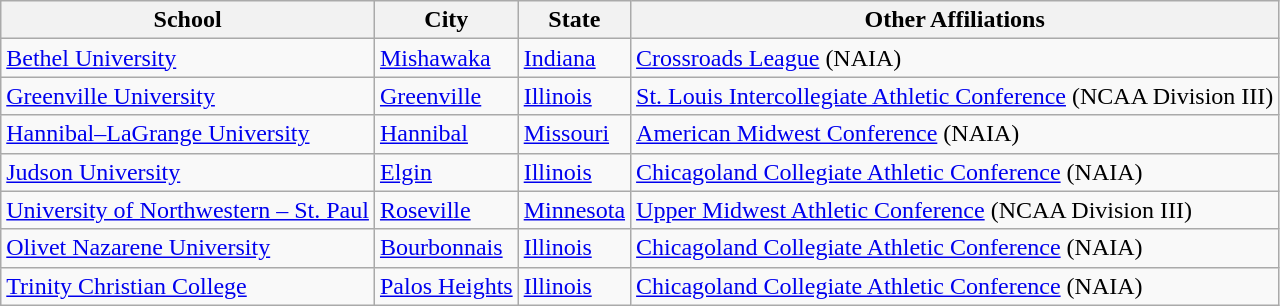<table class="wikitable sortable">
<tr>
<th>School</th>
<th>City</th>
<th>State</th>
<th>Other Affiliations</th>
</tr>
<tr>
<td><a href='#'>Bethel University</a></td>
<td><a href='#'>Mishawaka</a></td>
<td><a href='#'>Indiana</a></td>
<td><a href='#'>Crossroads League</a> (NAIA)</td>
</tr>
<tr>
<td><a href='#'>Greenville University</a></td>
<td><a href='#'>Greenville</a></td>
<td><a href='#'>Illinois</a></td>
<td><a href='#'>St. Louis Intercollegiate Athletic Conference</a> (NCAA Division III)</td>
</tr>
<tr>
<td><a href='#'>Hannibal–LaGrange University</a></td>
<td><a href='#'>Hannibal</a></td>
<td><a href='#'>Missouri</a></td>
<td><a href='#'>American Midwest Conference</a> (NAIA)</td>
</tr>
<tr>
<td><a href='#'>Judson University</a></td>
<td><a href='#'>Elgin</a></td>
<td><a href='#'>Illinois</a></td>
<td><a href='#'>Chicagoland Collegiate Athletic Conference</a> (NAIA)</td>
</tr>
<tr>
<td><a href='#'>University of Northwestern – St. Paul</a></td>
<td><a href='#'>Roseville</a></td>
<td><a href='#'>Minnesota</a></td>
<td><a href='#'>Upper Midwest Athletic Conference</a> (NCAA Division III)</td>
</tr>
<tr>
<td><a href='#'>Olivet Nazarene University</a></td>
<td><a href='#'>Bourbonnais</a></td>
<td><a href='#'>Illinois</a></td>
<td><a href='#'>Chicagoland Collegiate Athletic Conference</a> (NAIA)</td>
</tr>
<tr>
<td><a href='#'>Trinity Christian College</a></td>
<td><a href='#'>Palos Heights</a></td>
<td><a href='#'>Illinois</a></td>
<td><a href='#'>Chicagoland Collegiate Athletic Conference</a> (NAIA)</td>
</tr>
</table>
